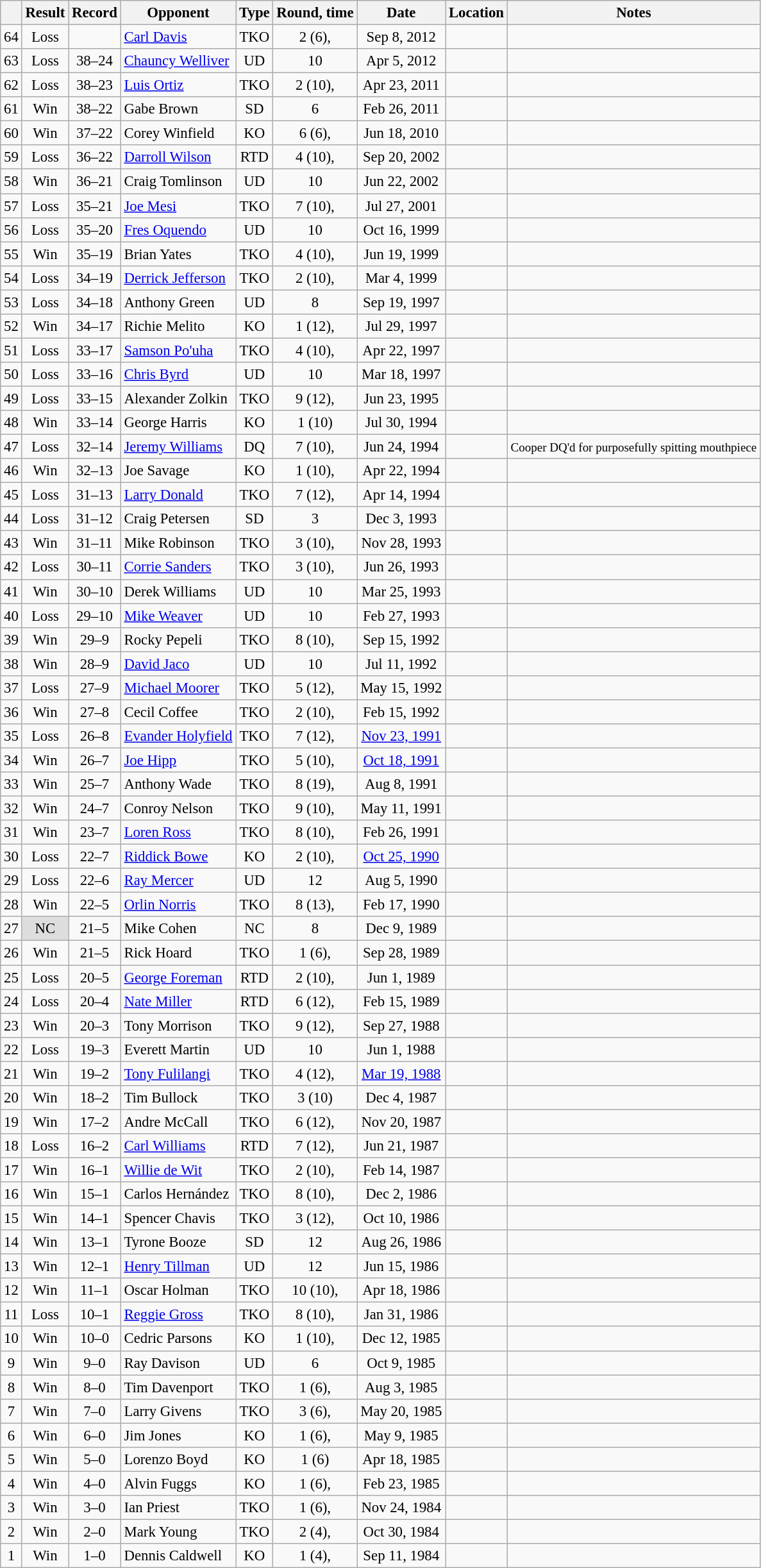<table class="wikitable" style="text-align:center; font-size:95%">
<tr>
<th></th>
<th>Result</th>
<th>Record</th>
<th>Opponent</th>
<th>Type</th>
<th>Round, time</th>
<th>Date</th>
<th>Location</th>
<th>Notes</th>
</tr>
<tr>
<td>64</td>
<td>Loss</td>
<td></td>
<td style="text-align:left;"><a href='#'>Carl Davis</a></td>
<td>TKO</td>
<td>2 (6), </td>
<td>Sep 8, 2012</td>
<td style="text-align:left;"></td>
<td></td>
</tr>
<tr>
<td>63</td>
<td>Loss</td>
<td>38–24 </td>
<td style="text-align:left;"><a href='#'>Chauncy Welliver</a></td>
<td>UD</td>
<td>10</td>
<td>Apr 5, 2012</td>
<td style="text-align:left;"></td>
<td align=left></td>
</tr>
<tr>
<td>62</td>
<td>Loss</td>
<td>38–23 </td>
<td style="text-align:left;"><a href='#'>Luis Ortiz</a></td>
<td>TKO</td>
<td>2 (10), </td>
<td>Apr 23, 2011</td>
<td style="text-align:left;"></td>
<td></td>
</tr>
<tr>
<td>61</td>
<td>Win</td>
<td>38–22 </td>
<td style="text-align:left;">Gabe Brown</td>
<td>SD</td>
<td>6</td>
<td>Feb 26, 2011</td>
<td style="text-align:left;"></td>
<td></td>
</tr>
<tr>
<td>60</td>
<td>Win</td>
<td>37–22 </td>
<td style="text-align:left;">Corey Winfield</td>
<td>KO</td>
<td>6 (6), </td>
<td>Jun 18, 2010</td>
<td style="text-align:left;"></td>
<td></td>
</tr>
<tr>
<td>59</td>
<td>Loss</td>
<td>36–22 </td>
<td style="text-align:left;"><a href='#'>Darroll Wilson</a></td>
<td>RTD</td>
<td>4 (10), </td>
<td>Sep 20, 2002</td>
<td style="text-align:left;"></td>
<td></td>
</tr>
<tr>
<td>58</td>
<td>Win</td>
<td>36–21 </td>
<td style="text-align:left;">Craig Tomlinson</td>
<td>UD</td>
<td>10</td>
<td>Jun 22, 2002</td>
<td style="text-align:left;"></td>
<td align=left></td>
</tr>
<tr>
<td>57</td>
<td>Loss</td>
<td>35–21 </td>
<td style="text-align:left;"><a href='#'>Joe Mesi</a></td>
<td>TKO</td>
<td>7 (10), </td>
<td>Jul 27, 2001</td>
<td style="text-align:left;"></td>
<td></td>
</tr>
<tr>
<td>56</td>
<td>Loss</td>
<td>35–20 </td>
<td style="text-align:left;"><a href='#'>Fres Oquendo</a></td>
<td>UD</td>
<td>10</td>
<td>Oct 16, 1999</td>
<td style="text-align:left;"></td>
<td></td>
</tr>
<tr>
<td>55</td>
<td>Win</td>
<td>35–19 </td>
<td style="text-align:left;">Brian Yates</td>
<td>TKO</td>
<td>4 (10), </td>
<td>Jun 19, 1999</td>
<td style="text-align:left;"></td>
<td></td>
</tr>
<tr>
<td>54</td>
<td>Loss</td>
<td>34–19 </td>
<td style="text-align:left;"><a href='#'>Derrick Jefferson</a></td>
<td>TKO</td>
<td>2 (10), </td>
<td>Mar 4, 1999</td>
<td style="text-align:left;"></td>
<td></td>
</tr>
<tr>
<td>53</td>
<td>Loss</td>
<td>34–18 </td>
<td style="text-align:left;">Anthony Green</td>
<td>UD</td>
<td>8</td>
<td>Sep 19, 1997</td>
<td style="text-align:left;"></td>
<td></td>
</tr>
<tr>
<td>52</td>
<td>Win</td>
<td>34–17 </td>
<td style="text-align:left;">Richie Melito</td>
<td>KO</td>
<td>1 (12), </td>
<td>Jul 29, 1997</td>
<td style="text-align:left;"></td>
<td align=left></td>
</tr>
<tr>
<td>51</td>
<td>Loss</td>
<td>33–17 </td>
<td style="text-align:left;"><a href='#'>Samson Po'uha</a></td>
<td>TKO</td>
<td>4 (10), </td>
<td>Apr 22, 1997</td>
<td style="text-align:left;"></td>
<td></td>
</tr>
<tr>
<td>50</td>
<td>Loss</td>
<td>33–16 </td>
<td style="text-align:left;"><a href='#'>Chris Byrd</a></td>
<td>UD</td>
<td>10</td>
<td>Mar 18, 1997</td>
<td style="text-align:left;"></td>
<td></td>
</tr>
<tr>
<td>49</td>
<td>Loss</td>
<td>33–15 </td>
<td style="text-align:left;">Alexander Zolkin</td>
<td>TKO</td>
<td>9 (12), </td>
<td>Jun 23, 1995</td>
<td style="text-align:left;"></td>
<td align=left></td>
</tr>
<tr>
<td>48</td>
<td>Win</td>
<td>33–14 </td>
<td style="text-align:left;">George Harris</td>
<td>KO</td>
<td>1 (10)</td>
<td>Jul 30, 1994</td>
<td style="text-align:left;"></td>
<td></td>
</tr>
<tr>
<td>47</td>
<td>Loss</td>
<td>32–14 </td>
<td style="text-align:left;"><a href='#'>Jeremy Williams</a></td>
<td>DQ</td>
<td>7 (10), </td>
<td>Jun 24, 1994</td>
<td style="text-align:left;"></td>
<td><small>Cooper DQ'd for purposefully spitting mouthpiece</small></td>
</tr>
<tr>
<td>46</td>
<td>Win</td>
<td>32–13 </td>
<td style="text-align:left;">Joe Savage</td>
<td>KO</td>
<td>1 (10), </td>
<td>Apr 22, 1994</td>
<td style="text-align:left;"></td>
<td></td>
</tr>
<tr>
<td>45</td>
<td>Loss</td>
<td>31–13 </td>
<td style="text-align:left;"><a href='#'>Larry Donald</a></td>
<td>TKO</td>
<td>7 (12), </td>
<td>Apr 14, 1994</td>
<td style="text-align:left;"></td>
<td align=left></td>
</tr>
<tr>
<td>44</td>
<td>Loss</td>
<td>31–12 </td>
<td style="text-align:left;">Craig Petersen</td>
<td>SD</td>
<td>3</td>
<td>Dec 3, 1993</td>
<td style="text-align:left;"></td>
<td align=left></td>
</tr>
<tr>
<td>43</td>
<td>Win</td>
<td>31–11 </td>
<td style="text-align:left;">Mike Robinson</td>
<td>TKO</td>
<td>3 (10), </td>
<td>Nov 28, 1993</td>
<td style="text-align:left;"></td>
<td></td>
</tr>
<tr>
<td>42</td>
<td>Loss</td>
<td>30–11 </td>
<td style="text-align:left;"><a href='#'>Corrie Sanders</a></td>
<td>TKO</td>
<td>3 (10), </td>
<td>Jun 26, 1993</td>
<td style="text-align:left;"></td>
<td></td>
</tr>
<tr>
<td>41</td>
<td>Win</td>
<td>30–10 </td>
<td style="text-align:left;">Derek Williams</td>
<td>UD</td>
<td>10</td>
<td>Mar 25, 1993</td>
<td style="text-align:left;"></td>
<td></td>
</tr>
<tr>
<td>40</td>
<td>Loss</td>
<td>29–10 </td>
<td style="text-align:left;"><a href='#'>Mike Weaver</a></td>
<td>UD</td>
<td>10</td>
<td>Feb 27, 1993</td>
<td style="text-align:left;"></td>
<td align=left></td>
</tr>
<tr>
<td>39</td>
<td>Win</td>
<td>29–9 </td>
<td style="text-align:left;">Rocky Pepeli</td>
<td>TKO</td>
<td>8 (10), </td>
<td>Sep 15, 1992</td>
<td style="text-align:left;"></td>
<td></td>
</tr>
<tr>
<td>38</td>
<td>Win</td>
<td>28–9 </td>
<td style="text-align:left;"><a href='#'>David Jaco</a></td>
<td>UD</td>
<td>10</td>
<td>Jul 11, 1992</td>
<td style="text-align:left;"></td>
<td></td>
</tr>
<tr>
<td>37</td>
<td>Loss</td>
<td>27–9 </td>
<td style="text-align:left;"><a href='#'>Michael Moorer</a></td>
<td>TKO</td>
<td>5 (12), </td>
<td>May 15, 1992</td>
<td style="text-align:left;"></td>
<td align=left></td>
</tr>
<tr>
<td>36</td>
<td>Win</td>
<td>27–8 </td>
<td style="text-align:left;">Cecil Coffee</td>
<td>TKO</td>
<td>2 (10), </td>
<td>Feb 15, 1992</td>
<td style="text-align:left;"></td>
<td></td>
</tr>
<tr>
<td>35</td>
<td>Loss</td>
<td>26–8 </td>
<td style="text-align:left;"><a href='#'>Evander Holyfield</a></td>
<td>TKO</td>
<td>7 (12), </td>
<td><a href='#'>Nov 23, 1991</a></td>
<td style="text-align:left;"></td>
<td align=left></td>
</tr>
<tr>
<td>34</td>
<td>Win</td>
<td>26–7 </td>
<td style="text-align:left;"><a href='#'>Joe Hipp</a></td>
<td>TKO</td>
<td>5 (10), </td>
<td><a href='#'>Oct 18, 1991</a></td>
<td style="text-align:left;"></td>
<td></td>
</tr>
<tr>
<td>33</td>
<td>Win</td>
<td>25–7 </td>
<td style="text-align:left;">Anthony Wade</td>
<td>TKO</td>
<td>8 (19), </td>
<td>Aug 8, 1991</td>
<td style="text-align:left;"></td>
<td></td>
</tr>
<tr>
<td>32</td>
<td>Win</td>
<td>24–7 </td>
<td style="text-align:left;">Conroy Nelson</td>
<td>TKO</td>
<td>9 (10), </td>
<td>May 11, 1991</td>
<td style="text-align:left;"></td>
<td></td>
</tr>
<tr>
<td>31</td>
<td>Win</td>
<td>23–7 </td>
<td style="text-align:left;"><a href='#'>Loren Ross</a></td>
<td>TKO</td>
<td>8 (10), </td>
<td>Feb 26, 1991</td>
<td style="text-align:left;"></td>
<td></td>
</tr>
<tr>
<td>30</td>
<td>Loss</td>
<td>22–7 </td>
<td style="text-align:left;"><a href='#'>Riddick Bowe</a></td>
<td>KO</td>
<td>2 (10), </td>
<td><a href='#'>Oct 25, 1990</a></td>
<td style="text-align:left;"></td>
<td></td>
</tr>
<tr>
<td>29</td>
<td>Loss</td>
<td>22–6 </td>
<td style="text-align:left;"><a href='#'>Ray Mercer</a></td>
<td>UD</td>
<td>12</td>
<td>Aug 5, 1990</td>
<td style="text-align:left;"></td>
<td align=left></td>
</tr>
<tr>
<td>28</td>
<td>Win</td>
<td>22–5 </td>
<td style="text-align:left;"><a href='#'>Orlin Norris</a></td>
<td>TKO</td>
<td>8 (13), </td>
<td>Feb 17, 1990</td>
<td style="text-align:left;"></td>
<td align=left></td>
</tr>
<tr>
<td>27</td>
<td style="background:#ddd;">NC</td>
<td>21–5 </td>
<td style="text-align:left;">Mike Cohen</td>
<td>NC</td>
<td>8</td>
<td>Dec 9, 1989</td>
<td style="text-align:left;"></td>
<td></td>
</tr>
<tr>
<td>26</td>
<td>Win</td>
<td>21–5</td>
<td style="text-align:left;">Rick Hoard</td>
<td>TKO</td>
<td>1 (6), </td>
<td>Sep 28, 1989</td>
<td style="text-align:left;"></td>
<td></td>
</tr>
<tr>
<td>25</td>
<td>Loss</td>
<td>20–5</td>
<td style="text-align:left;"><a href='#'>George Foreman</a></td>
<td>RTD</td>
<td>2 (10), </td>
<td>Jun 1, 1989</td>
<td style="text-align:left;"></td>
<td></td>
</tr>
<tr>
<td>24</td>
<td>Loss</td>
<td>20–4</td>
<td style="text-align:left;"><a href='#'>Nate Miller</a></td>
<td>RTD</td>
<td>6 (12), </td>
<td>Feb 15, 1989</td>
<td style="text-align:left;"></td>
<td align=left></td>
</tr>
<tr>
<td>23</td>
<td>Win</td>
<td>20–3</td>
<td style="text-align:left;">Tony Morrison</td>
<td>TKO</td>
<td>9 (12), </td>
<td>Sep 27, 1988</td>
<td style="text-align:left;"></td>
<td align=left></td>
</tr>
<tr>
<td>22</td>
<td>Loss</td>
<td>19–3</td>
<td style="text-align:left;">Everett Martin</td>
<td>UD</td>
<td>10</td>
<td>Jun 1, 1988</td>
<td style="text-align:left;"></td>
<td></td>
</tr>
<tr>
<td>21</td>
<td>Win</td>
<td>19–2</td>
<td style="text-align:left;"><a href='#'>Tony Fulilangi</a></td>
<td>TKO</td>
<td>4 (12), </td>
<td><a href='#'>Mar 19, 1988</a></td>
<td style="text-align:left;"></td>
<td align=left></td>
</tr>
<tr>
<td>20</td>
<td>Win</td>
<td>18–2</td>
<td style="text-align:left;">Tim Bullock</td>
<td>TKO</td>
<td>3 (10)</td>
<td>Dec 4, 1987</td>
<td style="text-align:left;"></td>
<td></td>
</tr>
<tr>
<td>19</td>
<td>Win</td>
<td>17–2</td>
<td style="text-align:left;">Andre McCall</td>
<td>TKO</td>
<td>6 (12), </td>
<td>Nov 20, 1987</td>
<td style="text-align:left;"></td>
<td align=left></td>
</tr>
<tr>
<td>18</td>
<td>Loss</td>
<td>16–2</td>
<td style="text-align:left;"><a href='#'>Carl Williams</a></td>
<td>RTD</td>
<td>7 (12), </td>
<td>Jun 21, 1987</td>
<td style="text-align:left;"></td>
<td align=left></td>
</tr>
<tr>
<td>17</td>
<td>Win</td>
<td>16–1</td>
<td style="text-align:left;"><a href='#'>Willie de Wit</a></td>
<td>TKO</td>
<td>2 (10), </td>
<td>Feb 14, 1987</td>
<td style="text-align:left;"></td>
<td></td>
</tr>
<tr>
<td>16</td>
<td>Win</td>
<td>15–1</td>
<td style="text-align:left;">Carlos Hernández</td>
<td>TKO</td>
<td>8 (10), </td>
<td>Dec 2, 1986</td>
<td style="text-align:left;"></td>
<td></td>
</tr>
<tr>
<td>15</td>
<td>Win</td>
<td>14–1</td>
<td style="text-align:left;">Spencer Chavis</td>
<td>TKO</td>
<td>3 (12), </td>
<td>Oct 10, 1986</td>
<td style="text-align:left;"></td>
<td align=left></td>
</tr>
<tr>
<td>14</td>
<td>Win</td>
<td>13–1</td>
<td style="text-align:left;">Tyrone Booze</td>
<td>SD</td>
<td>12</td>
<td>Aug 26, 1986</td>
<td style="text-align:left;"></td>
<td align=left></td>
</tr>
<tr>
<td>13</td>
<td>Win</td>
<td>12–1</td>
<td style="text-align:left;"><a href='#'>Henry Tillman</a></td>
<td>UD</td>
<td>12</td>
<td>Jun 15, 1986</td>
<td style="text-align:left;"></td>
<td align=left></td>
</tr>
<tr>
<td>12</td>
<td>Win</td>
<td>11–1</td>
<td style="text-align:left;">Oscar Holman</td>
<td>TKO</td>
<td>10 (10), </td>
<td>Apr 18, 1986</td>
<td style="text-align:left;"></td>
<td></td>
</tr>
<tr>
<td>11</td>
<td>Loss</td>
<td>10–1</td>
<td style="text-align:left;"><a href='#'>Reggie Gross</a></td>
<td>TKO</td>
<td>8 (10), </td>
<td>Jan 31, 1986</td>
<td style="text-align:left;"></td>
<td></td>
</tr>
<tr>
<td>10</td>
<td>Win</td>
<td>10–0</td>
<td style="text-align:left;">Cedric Parsons</td>
<td>KO</td>
<td>1 (10), </td>
<td>Dec 12, 1985</td>
<td style="text-align:left;"></td>
<td></td>
</tr>
<tr>
<td>9</td>
<td>Win</td>
<td>9–0</td>
<td style="text-align:left;">Ray Davison</td>
<td>UD</td>
<td>6</td>
<td>Oct 9, 1985</td>
<td style="text-align:left;"></td>
<td></td>
</tr>
<tr>
<td>8</td>
<td>Win</td>
<td>8–0</td>
<td style="text-align:left;">Tim Davenport</td>
<td>TKO</td>
<td>1 (6), </td>
<td>Aug 3, 1985</td>
<td style="text-align:left;"></td>
<td></td>
</tr>
<tr>
<td>7</td>
<td>Win</td>
<td>7–0</td>
<td style="text-align:left;">Larry Givens</td>
<td>TKO</td>
<td>3 (6), </td>
<td>May 20, 1985</td>
<td style="text-align:left;"></td>
<td></td>
</tr>
<tr>
<td>6</td>
<td>Win</td>
<td>6–0</td>
<td style="text-align:left;">Jim Jones</td>
<td>KO</td>
<td>1 (6), </td>
<td>May 9, 1985</td>
<td style="text-align:left;"></td>
<td></td>
</tr>
<tr>
<td>5</td>
<td>Win</td>
<td>5–0</td>
<td style="text-align:left;">Lorenzo Boyd</td>
<td>KO</td>
<td>1 (6)</td>
<td>Apr 18, 1985</td>
<td style="text-align:left;"></td>
<td></td>
</tr>
<tr>
<td>4</td>
<td>Win</td>
<td>4–0</td>
<td align=left>Alvin Fuggs</td>
<td>KO</td>
<td>1 (6), </td>
<td>Feb 23, 1985</td>
<td style="text-align:left;"></td>
<td></td>
</tr>
<tr>
<td>3</td>
<td>Win</td>
<td>3–0</td>
<td style="text-align:left;">Ian Priest</td>
<td>TKO</td>
<td>1 (6), </td>
<td>Nov 24, 1984</td>
<td style="text-align:left;"></td>
<td></td>
</tr>
<tr>
<td>2</td>
<td>Win</td>
<td>2–0</td>
<td style="text-align:left;">Mark Young</td>
<td>TKO</td>
<td>2 (4), </td>
<td>Oct 30, 1984</td>
<td style="text-align:left;"></td>
<td></td>
</tr>
<tr>
<td>1</td>
<td>Win</td>
<td>1–0</td>
<td style="text-align:left;">Dennis Caldwell</td>
<td>KO</td>
<td>1 (4), </td>
<td>Sep 11, 1984</td>
<td style="text-align:left;"></td>
<td></td>
</tr>
</table>
